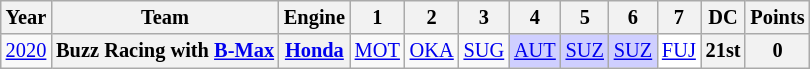<table class="wikitable" style="text-align:center; font-size:85%">
<tr>
<th>Year</th>
<th>Team</th>
<th>Engine</th>
<th>1</th>
<th>2</th>
<th>3</th>
<th>4</th>
<th>5</th>
<th>6</th>
<th>7</th>
<th>DC</th>
<th>Points</th>
</tr>
<tr>
<td><a href='#'>2020</a></td>
<th nowrap>Buzz Racing with <a href='#'>B-Max</a></th>
<th><a href='#'>Honda</a></th>
<td><a href='#'>MOT</a></td>
<td><a href='#'>OKA</a></td>
<td><a href='#'>SUG</a></td>
<td style="background:#CFCFFF;"><a href='#'>AUT</a><br></td>
<td style="background:#CFCFFF;"><a href='#'>SUZ</a><br></td>
<td style="background:#CFCFFF;"><a href='#'>SUZ</a><br></td>
<td style="background:#FFFFFF;"><a href='#'>FUJ</a><br></td>
<th>21st</th>
<th>0</th>
</tr>
</table>
